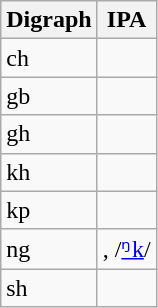<table class="wikitable">
<tr>
<th>Digraph</th>
<th>IPA</th>
</tr>
<tr>
<td>ch</td>
<td></td>
</tr>
<tr>
<td>gb</td>
<td></td>
</tr>
<tr>
<td>gh</td>
<td></td>
</tr>
<tr>
<td>kh</td>
<td></td>
</tr>
<tr>
<td>kp</td>
<td></td>
</tr>
<tr>
<td>ng</td>
<td>, /<a href='#'>ᵑk</a>/</td>
</tr>
<tr>
<td>sh</td>
<td></td>
</tr>
</table>
